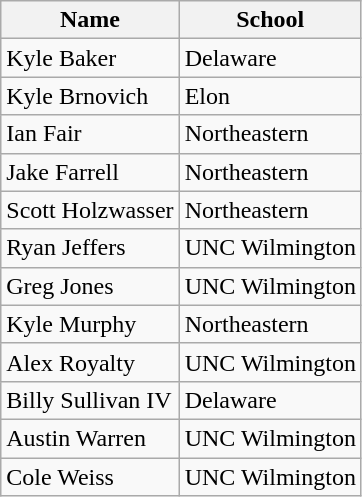<table class=wikitable>
<tr>
<th>Name</th>
<th>School</th>
</tr>
<tr>
<td>Kyle Baker</td>
<td>Delaware</td>
</tr>
<tr>
<td>Kyle Brnovich</td>
<td>Elon</td>
</tr>
<tr>
<td>Ian  Fair</td>
<td>Northeastern</td>
</tr>
<tr>
<td>Jake  Farrell</td>
<td>Northeastern</td>
</tr>
<tr>
<td>Scott  Holzwasser</td>
<td>Northeastern</td>
</tr>
<tr>
<td>Ryan  Jeffers</td>
<td>UNC Wilmington</td>
</tr>
<tr>
<td>Greg Jones</td>
<td>UNC Wilmington</td>
</tr>
<tr>
<td>Kyle Murphy</td>
<td>Northeastern</td>
</tr>
<tr>
<td>Alex Royalty</td>
<td>UNC Wilmington</td>
</tr>
<tr>
<td>Billy Sullivan IV</td>
<td>Delaware</td>
</tr>
<tr>
<td>Austin Warren</td>
<td>UNC Wilmington</td>
</tr>
<tr>
<td>Cole Weiss</td>
<td>UNC Wilmington</td>
</tr>
</table>
